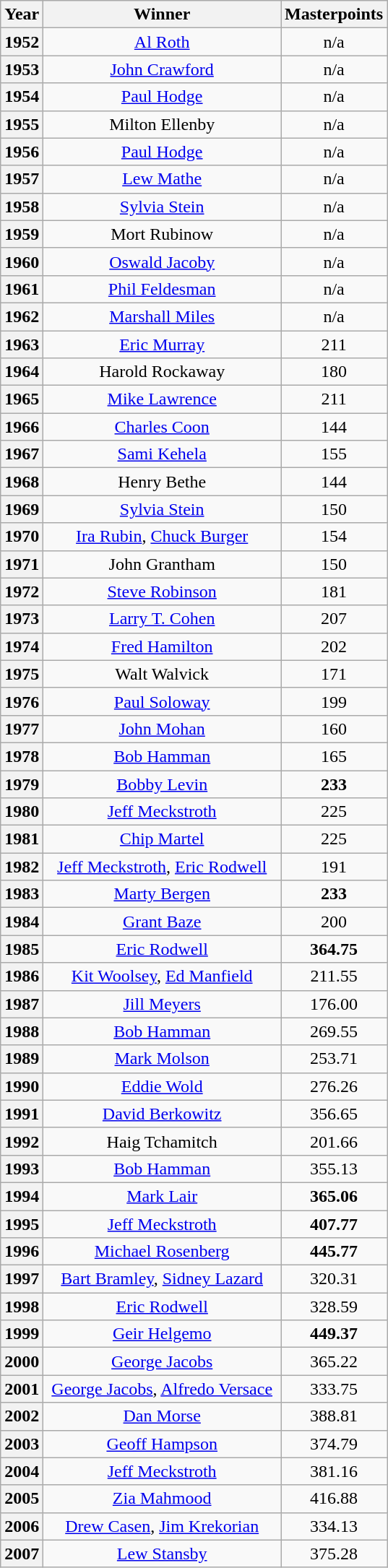<table class="sortable wikitable" style="text-align:center">
<tr>
<th>Year</th>
<th>Winner</th>
<th>Masterpoints</th>
</tr>
<tr>
<th>1952</th>
<td><a href='#'>Al Roth</a></td>
<td>n/a</td>
</tr>
<tr>
<th>1953</th>
<td><a href='#'>John Crawford</a></td>
<td>n/a</td>
</tr>
<tr>
<th>1954</th>
<td><a href='#'>Paul Hodge</a></td>
<td>n/a</td>
</tr>
<tr>
<th>1955</th>
<td>Milton Ellenby</td>
<td>n/a</td>
</tr>
<tr>
<th>1956</th>
<td><a href='#'>Paul Hodge</a></td>
<td>n/a</td>
</tr>
<tr>
<th>1957</th>
<td><a href='#'>Lew Mathe</a></td>
<td>n/a</td>
</tr>
<tr>
<th>1958</th>
<td><a href='#'>Sylvia Stein</a></td>
<td>n/a</td>
</tr>
<tr>
<th>1959</th>
<td>Mort Rubinow</td>
<td>n/a</td>
</tr>
<tr>
<th>1960</th>
<td><a href='#'>Oswald Jacoby</a></td>
<td>n/a</td>
</tr>
<tr>
<th>1961</th>
<td><a href='#'>Phil Feldesman</a></td>
<td>n/a</td>
</tr>
<tr>
<th>1962</th>
<td><a href='#'>Marshall Miles</a></td>
<td>n/a</td>
</tr>
<tr>
<th>1963</th>
<td><a href='#'>Eric Murray</a></td>
<td>211</td>
</tr>
<tr>
<th>1964</th>
<td>Harold Rockaway</td>
<td>180</td>
</tr>
<tr>
<th>1965</th>
<td><a href='#'>Mike Lawrence</a></td>
<td>211</td>
</tr>
<tr>
<th>1966</th>
<td><a href='#'>Charles Coon</a></td>
<td>144</td>
</tr>
<tr>
<th>1967</th>
<td><a href='#'>Sami Kehela</a></td>
<td>155</td>
</tr>
<tr>
<th>1968</th>
<td>Henry Bethe</td>
<td>144</td>
</tr>
<tr>
<th>1969</th>
<td><a href='#'>Sylvia Stein</a></td>
<td>150</td>
</tr>
<tr>
<th>1970</th>
<td><a href='#'>Ira Rubin</a>, <a href='#'>Chuck Burger</a></td>
<td>154</td>
</tr>
<tr>
<th>1971</th>
<td>John Grantham</td>
<td>150</td>
</tr>
<tr>
<th>1972</th>
<td><a href='#'>Steve Robinson</a></td>
<td>181</td>
</tr>
<tr>
<th>1973</th>
<td><a href='#'>Larry T. Cohen</a></td>
<td>207</td>
</tr>
<tr>
<th>1974</th>
<td><a href='#'>Fred Hamilton</a></td>
<td>202</td>
</tr>
<tr>
<th>1975</th>
<td>Walt Walvick</td>
<td>171</td>
</tr>
<tr>
<th>1976</th>
<td><a href='#'>Paul Soloway</a></td>
<td>199</td>
</tr>
<tr>
<th>1977</th>
<td><a href='#'>John Mohan</a></td>
<td>160</td>
</tr>
<tr>
<th>1978</th>
<td><a href='#'>Bob Hamman</a></td>
<td>165</td>
</tr>
<tr>
<th>1979</th>
<td><a href='#'>Bobby Levin</a></td>
<td><strong>233</strong></td>
</tr>
<tr>
<th>1980</th>
<td><a href='#'>Jeff Meckstroth</a></td>
<td>225</td>
</tr>
<tr>
<th>1981</th>
<td><a href='#'>Chip Martel</a></td>
<td>225</td>
</tr>
<tr>
<th>1982</th>
<td><a href='#'>Jeff Meckstroth</a>, <a href='#'>Eric Rodwell</a></td>
<td>191</td>
</tr>
<tr>
<th>1983</th>
<td><a href='#'>Marty Bergen</a></td>
<td><strong>233</strong></td>
</tr>
<tr>
<th>1984</th>
<td><a href='#'>Grant Baze</a></td>
<td>200</td>
</tr>
<tr>
<th>1985</th>
<td><a href='#'>Eric Rodwell</a></td>
<td><strong>364.75</strong></td>
</tr>
<tr>
<th>1986</th>
<td><a href='#'>Kit Woolsey</a>, <a href='#'>Ed Manfield</a></td>
<td>211.55</td>
</tr>
<tr>
<th>1987</th>
<td><a href='#'>Jill Meyers</a></td>
<td>176.00</td>
</tr>
<tr>
<th>1988</th>
<td><a href='#'>Bob Hamman</a></td>
<td>269.55</td>
</tr>
<tr>
<th>1989</th>
<td><a href='#'>Mark Molson</a></td>
<td>253.71</td>
</tr>
<tr>
<th>1990</th>
<td><a href='#'>Eddie Wold</a></td>
<td>276.26</td>
</tr>
<tr>
<th>1991</th>
<td><a href='#'>David Berkowitz</a></td>
<td>356.65</td>
</tr>
<tr>
<th>1992</th>
<td>Haig Tchamitch</td>
<td>201.66</td>
</tr>
<tr>
<th>1993</th>
<td><a href='#'>Bob Hamman</a></td>
<td>355.13</td>
</tr>
<tr>
<th>1994</th>
<td><a href='#'>Mark Lair</a></td>
<td><strong>365.06</strong></td>
</tr>
<tr>
<th>1995</th>
<td><a href='#'>Jeff Meckstroth</a></td>
<td><strong>407.77</strong></td>
</tr>
<tr>
<th>1996</th>
<td><a href='#'>Michael Rosenberg</a></td>
<td><strong>445.77</strong></td>
</tr>
<tr>
<th>1997</th>
<td><a href='#'>Bart Bramley</a>, <a href='#'>Sidney Lazard</a></td>
<td>320.31</td>
</tr>
<tr>
<th>1998</th>
<td><a href='#'>Eric Rodwell</a></td>
<td>328.59</td>
</tr>
<tr>
<th>1999</th>
<td><a href='#'>Geir Helgemo</a></td>
<td><strong>449.37</strong></td>
</tr>
<tr>
<th>2000</th>
<td><a href='#'>George Jacobs</a></td>
<td>365.22</td>
</tr>
<tr>
<th>2001</th>
<td> <a href='#'>George Jacobs</a>, <a href='#'>Alfredo Versace</a> </td>
<td>333.75</td>
</tr>
<tr>
<th>2002</th>
<td><a href='#'>Dan Morse</a></td>
<td>388.81</td>
</tr>
<tr>
<th>2003</th>
<td><a href='#'>Geoff Hampson</a></td>
<td>374.79</td>
</tr>
<tr>
<th>2004</th>
<td><a href='#'>Jeff Meckstroth</a></td>
<td>381.16</td>
</tr>
<tr>
<th>2005</th>
<td><a href='#'>Zia Mahmood</a></td>
<td>416.88</td>
</tr>
<tr>
<th>2006</th>
<td><a href='#'>Drew Casen</a>, <a href='#'>Jim Krekorian</a></td>
<td>334.13</td>
</tr>
<tr>
<th>2007</th>
<td><a href='#'>Lew Stansby</a></td>
<td>375.28</td>
</tr>
</table>
